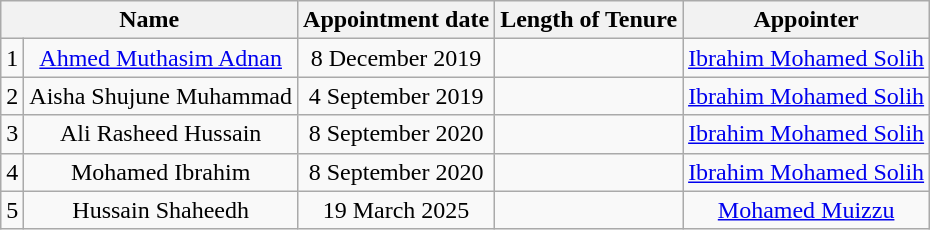<table class="wikitable sortable" style="text-align: center;">
<tr>
<th colspan="2">Name</th>
<th>Appointment date</th>
<th>Length of Tenure</th>
<th>Appointer</th>
</tr>
<tr>
<td>1</td>
<td><a href='#'>Ahmed Muthasim Adnan</a></td>
<td>8 December 2019</td>
<td></td>
<td><a href='#'>Ibrahim Mohamed Solih</a></td>
</tr>
<tr>
<td>2</td>
<td>Aisha Shujune Muhammad</td>
<td>4 September 2019</td>
<td></td>
<td><a href='#'>Ibrahim Mohamed Solih</a></td>
</tr>
<tr>
<td>3</td>
<td>Ali Rasheed Hussain</td>
<td>8 September 2020</td>
<td></td>
<td><a href='#'>Ibrahim Mohamed Solih</a></td>
</tr>
<tr>
<td>4</td>
<td>Mohamed Ibrahim</td>
<td>8 September 2020</td>
<td></td>
<td><a href='#'>Ibrahim Mohamed Solih</a></td>
</tr>
<tr>
<td>5</td>
<td>Hussain Shaheedh</td>
<td>19 March 2025</td>
<td></td>
<td><a href='#'>Mohamed Muizzu</a></td>
</tr>
</table>
